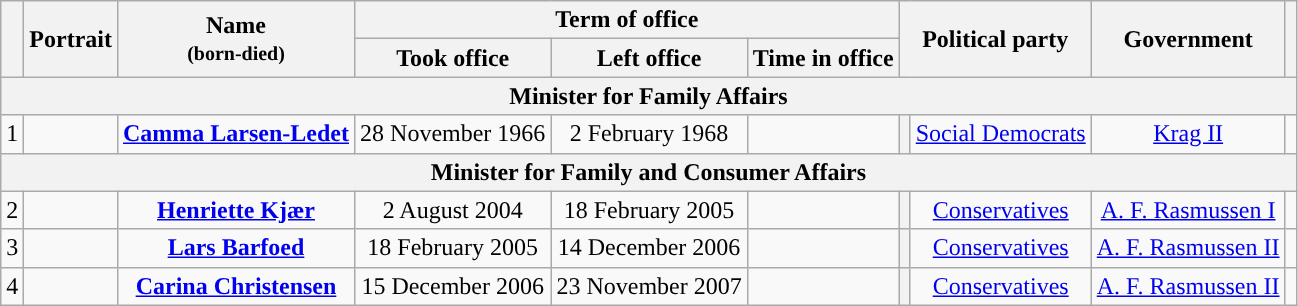<table class="wikitable" style="text-align:center;">
<tr>
<th rowspan=2></th>
<th rowspan=2>Portrait</th>
<th rowspan=2>Name<br><small>(born-died)</small></th>
<th colspan=3>Term of office</th>
<th colspan=2 rowspan=2>Political party</th>
<th rowspan=2>Government</th>
<th rowspan=2></th>
</tr>
<tr>
<th>Took office</th>
<th>Left office</th>
<th>Time in office</th>
</tr>
<tr>
<th colspan=10>Minister for Family Affairs<br></th>
</tr>
<tr>
<td>1</td>
<td></td>
<td><strong><a href='#'>Camma Larsen-Ledet</a></strong><br></td>
<td>28 November 1966</td>
<td>2 February 1968</td>
<td></td>
<th style="background:"></th>
<td><a href='#'>Social Democrats</a></td>
<td><a href='#'>Krag II</a></td>
<td></td>
</tr>
<tr>
<th colspan=10>Minister for Family and Consumer Affairs<br></th>
</tr>
<tr>
<td>2</td>
<td></td>
<td><strong><a href='#'>Henriette Kjær</a></strong><br></td>
<td>2 August 2004</td>
<td>18 February 2005</td>
<td></td>
<th style="background:"></th>
<td><a href='#'>Conservatives</a></td>
<td><a href='#'>A. F. Rasmussen I</a></td>
<td></td>
</tr>
<tr>
<td>3</td>
<td></td>
<td><strong><a href='#'>Lars Barfoed</a></strong><br></td>
<td>18 February 2005</td>
<td>14 December 2006</td>
<td></td>
<th style="background:"></th>
<td><a href='#'>Conservatives</a></td>
<td><a href='#'>A. F. Rasmussen II</a></td>
<td></td>
</tr>
<tr>
<td>4</td>
<td></td>
<td><strong><a href='#'>Carina Christensen</a></strong><br></td>
<td>15 December 2006</td>
<td>23 November 2007</td>
<td></td>
<th style="background:"></th>
<td><a href='#'>Conservatives</a></td>
<td><a href='#'>A. F. Rasmussen II</a></td>
<td></td>
</tr>
</table>
